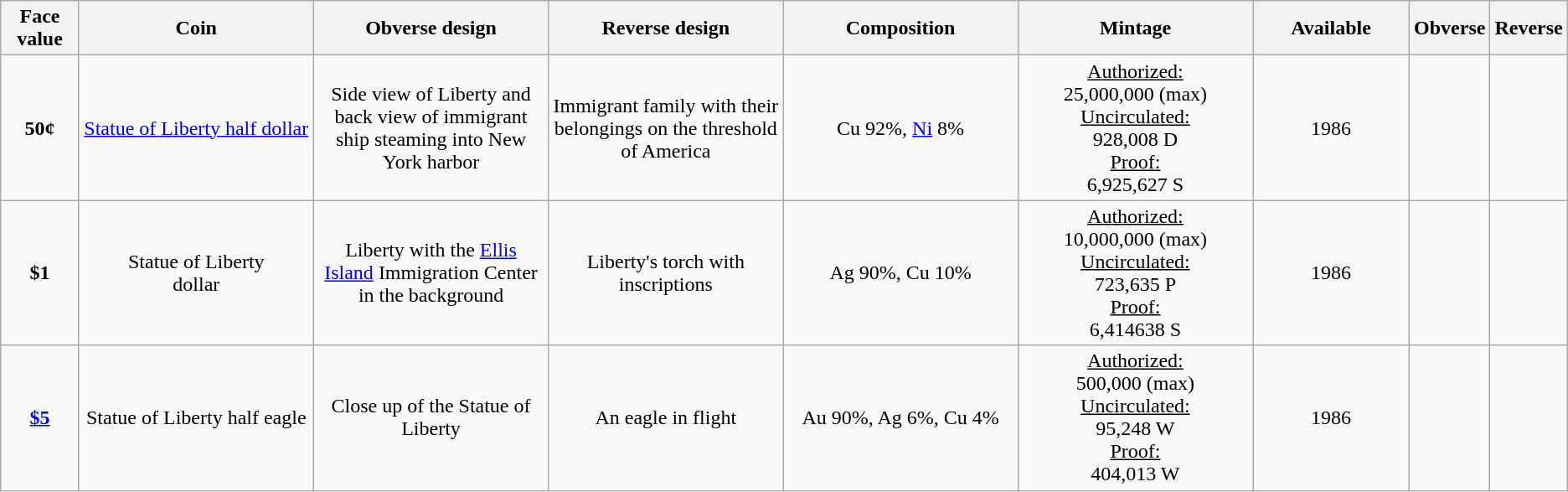<table class="wikitable">
<tr>
<th width="5%">Face value</th>
<th width="15%">Coin</th>
<th width="15%">Obverse design</th>
<th width="15%">Reverse design</th>
<th width="15%">Composition</th>
<th width="15%">Mintage</th>
<th width="10%">Available</th>
<th>Obverse</th>
<th>Reverse</th>
</tr>
<tr>
<td align="center"><strong>50¢</strong></td>
<td align="center"><a href='#'>Statue of Liberty half dollar</a></td>
<td align="center">Side view of Liberty and back view of immigrant ship steaming into New York harbor</td>
<td align="center">Immigrant family with their belongings on the threshold of America</td>
<td align="center">Cu 92%, <a href='#'>Ni</a> 8%</td>
<td align="center"><u>Authorized:</u><br>25,000,000 (max)<br><u>Uncirculated:</u><br>928,008 D<br><u>Proof:</u><br>6,925,627 S</td>
<td align="center">1986</td>
<td></td>
<td></td>
</tr>
<tr>
<td align="center"><strong>$1</strong></td>
<td align="center">Statue of Liberty<br>dollar</td>
<td align="center">Liberty with the <a href='#'>Ellis Island</a> Immigration Center in the background</td>
<td align="center">Liberty's torch with inscriptions</td>
<td align="center">Ag 90%, Cu 10%</td>
<td align="center"><u>Authorized:</u><br>10,000,000 (max)<br><u>Uncirculated:</u><br>723,635 P<br><u>Proof:</u><br>6,414638 S</td>
<td align="center">1986</td>
<td></td>
<td></td>
</tr>
<tr>
<td align="center"><strong><a href='#'>$5</a></strong></td>
<td align="center">Statue of Liberty half eagle</td>
<td align="center">Close up of the Statue of Liberty</td>
<td align="center">An eagle in flight</td>
<td align="center">Au 90%, Ag 6%, Cu 4%</td>
<td align="center"><u>Authorized:</u><br>500,000 (max)<br><u>Uncirculated:</u><br>95,248 W<br><u>Proof:</u><br>404,013 W</td>
<td align="center">1986</td>
<td></td>
<td></td>
</tr>
</table>
